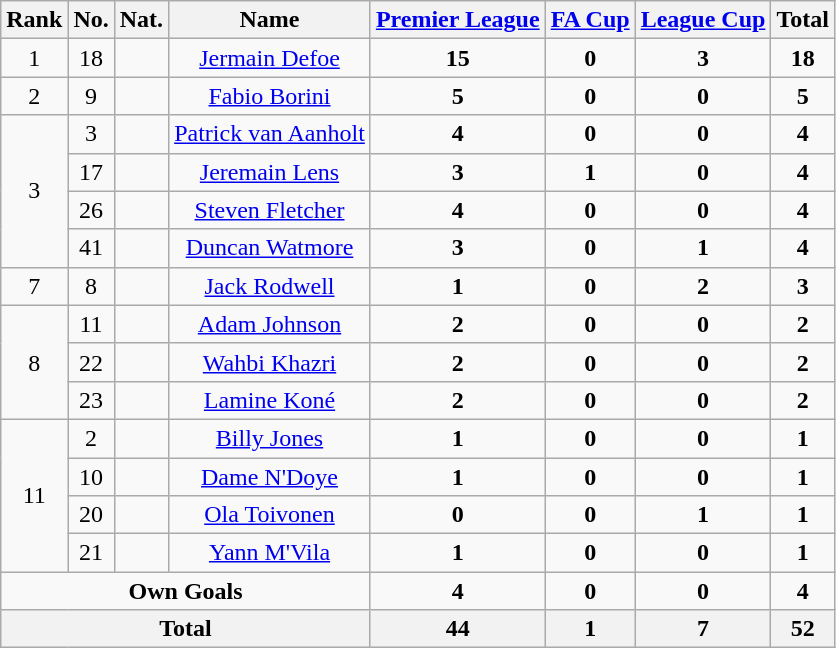<table class="wikitable sortable" style="text-align: center;">
<tr>
<th>Rank</th>
<th>No.</th>
<th>Nat.</th>
<th>Name</th>
<th><a href='#'>Premier League</a></th>
<th><a href='#'>FA Cup</a></th>
<th><a href='#'>League Cup</a></th>
<th>Total</th>
</tr>
<tr>
<td rowspan=1>1</td>
<td>18</td>
<td></td>
<td><a href='#'>Jermain Defoe</a></td>
<td><strong>15</strong></td>
<td><strong>0</strong></td>
<td><strong>3</strong></td>
<td><strong>18</strong></td>
</tr>
<tr>
<td rowspan=1>2</td>
<td>9</td>
<td></td>
<td><a href='#'>Fabio Borini</a></td>
<td><strong>5</strong></td>
<td><strong>0</strong></td>
<td><strong>0</strong></td>
<td><strong>5</strong></td>
</tr>
<tr>
<td rowspan=4>3</td>
<td>3</td>
<td></td>
<td><a href='#'>Patrick van Aanholt</a></td>
<td><strong>4</strong></td>
<td><strong>0</strong></td>
<td><strong>0</strong></td>
<td><strong>4</strong></td>
</tr>
<tr>
<td>17</td>
<td></td>
<td><a href='#'>Jeremain Lens</a></td>
<td><strong>3</strong></td>
<td><strong>1</strong></td>
<td><strong>0</strong></td>
<td><strong>4</strong></td>
</tr>
<tr>
<td>26</td>
<td></td>
<td><a href='#'>Steven Fletcher</a></td>
<td><strong>4</strong></td>
<td><strong>0</strong></td>
<td><strong>0</strong></td>
<td><strong>4</strong></td>
</tr>
<tr>
<td>41</td>
<td></td>
<td><a href='#'>Duncan Watmore</a></td>
<td><strong>3</strong></td>
<td><strong>0</strong></td>
<td><strong>1</strong></td>
<td><strong>4</strong></td>
</tr>
<tr>
<td rowspan=1>7</td>
<td>8</td>
<td></td>
<td><a href='#'>Jack Rodwell</a></td>
<td><strong>1</strong></td>
<td><strong>0</strong></td>
<td><strong>2</strong></td>
<td><strong>3</strong></td>
</tr>
<tr>
<td rowspan=3>8</td>
<td>11</td>
<td></td>
<td><a href='#'>Adam Johnson</a></td>
<td><strong>2</strong></td>
<td><strong>0</strong></td>
<td><strong>0</strong></td>
<td><strong>2</strong></td>
</tr>
<tr>
<td>22</td>
<td></td>
<td><a href='#'>Wahbi Khazri</a></td>
<td><strong>2</strong></td>
<td><strong>0</strong></td>
<td><strong>0</strong></td>
<td><strong>2</strong></td>
</tr>
<tr>
<td>23</td>
<td></td>
<td><a href='#'>Lamine Koné</a></td>
<td><strong>2</strong></td>
<td><strong>0</strong></td>
<td><strong>0</strong></td>
<td><strong>2</strong></td>
</tr>
<tr>
<td rowspan=4>11</td>
<td>2</td>
<td></td>
<td><a href='#'>Billy Jones</a></td>
<td><strong>1</strong></td>
<td><strong>0</strong></td>
<td><strong>0</strong></td>
<td><strong>1</strong></td>
</tr>
<tr>
<td>10</td>
<td></td>
<td><a href='#'>Dame N'Doye</a></td>
<td><strong>1</strong></td>
<td><strong>0</strong></td>
<td><strong>0</strong></td>
<td><strong>1</strong></td>
</tr>
<tr>
<td>20</td>
<td></td>
<td><a href='#'>Ola Toivonen</a></td>
<td><strong>0</strong></td>
<td><strong>0</strong></td>
<td><strong>1</strong></td>
<td><strong>1</strong></td>
</tr>
<tr>
<td>21</td>
<td></td>
<td><a href='#'>Yann M'Vila</a></td>
<td><strong>1</strong></td>
<td><strong>0</strong></td>
<td><strong>0</strong></td>
<td><strong>1</strong></td>
</tr>
<tr>
<td colspan="4"><strong>Own Goals</strong></td>
<td><strong>4</strong></td>
<td><strong>0</strong></td>
<td><strong>0</strong></td>
<td><strong>4</strong></td>
</tr>
<tr>
<th colspan=4>Total</th>
<th>44</th>
<th>1</th>
<th>7</th>
<th>52</th>
</tr>
</table>
